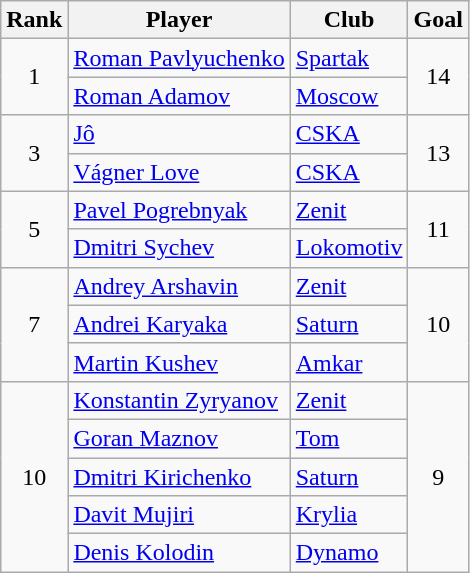<table class="wikitable" style="text-align: center;">
<tr>
<th>Rank</th>
<th>Player</th>
<th>Club</th>
<th>Goal</th>
</tr>
<tr>
<td rowspan="2">1</td>
<td style="text-align: left;"> <a href='#'>Roman Pavlyuchenko</a></td>
<td style="text-align: left;"><a href='#'>Spartak</a></td>
<td rowspan="2">14</td>
</tr>
<tr>
<td style="text-align: left;"> <a href='#'>Roman Adamov</a></td>
<td style="text-align: left;"><a href='#'>Moscow</a></td>
</tr>
<tr>
<td rowspan="2">3</td>
<td style="text-align: left;"> <a href='#'>Jô</a></td>
<td style="text-align: left;"><a href='#'>CSKA</a></td>
<td rowspan="2">13</td>
</tr>
<tr>
<td style="text-align: left;"> <a href='#'>Vágner Love</a></td>
<td style="text-align: left;"><a href='#'>CSKA</a></td>
</tr>
<tr>
<td rowspan="2">5</td>
<td style="text-align: left;"> <a href='#'>Pavel Pogrebnyak</a></td>
<td style="text-align: left;"><a href='#'>Zenit</a></td>
<td rowspan="2">11</td>
</tr>
<tr>
<td style="text-align: left;"> <a href='#'>Dmitri Sychev</a></td>
<td style="text-align: left;"><a href='#'>Lokomotiv</a></td>
</tr>
<tr>
<td rowspan="3">7</td>
<td style="text-align: left;"> <a href='#'>Andrey Arshavin</a></td>
<td style="text-align: left;"><a href='#'>Zenit</a></td>
<td rowspan="3">10</td>
</tr>
<tr>
<td style="text-align: left;"> <a href='#'>Andrei Karyaka</a></td>
<td style="text-align: left;"><a href='#'>Saturn</a></td>
</tr>
<tr>
<td style="text-align: left;"> <a href='#'>Martin Kushev</a></td>
<td style="text-align: left;"><a href='#'>Amkar</a></td>
</tr>
<tr>
<td rowspan="5">10</td>
<td style="text-align: left;"> <a href='#'>Konstantin Zyryanov</a></td>
<td style="text-align: left;"><a href='#'>Zenit</a></td>
<td rowspan="5">9</td>
</tr>
<tr>
<td style="text-align: left;"> <a href='#'>Goran Maznov</a></td>
<td style="text-align: left;"><a href='#'>Tom</a></td>
</tr>
<tr>
<td style="text-align: left;"> <a href='#'>Dmitri Kirichenko</a></td>
<td style="text-align: left;"><a href='#'>Saturn</a></td>
</tr>
<tr>
<td style="text-align: left;"> <a href='#'>Davit Mujiri</a></td>
<td style="text-align: left;"><a href='#'>Krylia</a></td>
</tr>
<tr>
<td style="text-align: left;"> <a href='#'>Denis Kolodin</a></td>
<td style="text-align: left;"><a href='#'>Dynamo</a></td>
</tr>
</table>
